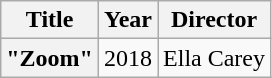<table class="wikitable plainrowheaders" style="text-align:center;">
<tr>
<th>Title</th>
<th>Year</th>
<th>Director</th>
</tr>
<tr>
<th scope="row">"Zoom"</th>
<td>2018</td>
<td>Ella Carey</td>
</tr>
</table>
